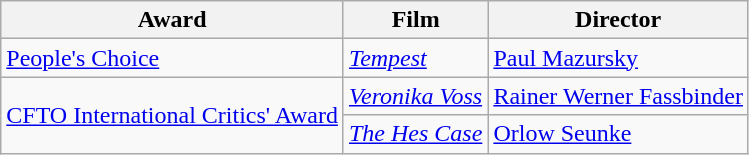<table class="wikitable">
<tr>
<th>Award</th>
<th>Film</th>
<th>Director</th>
</tr>
<tr>
<td><a href='#'>People's Choice</a></td>
<td><em><a href='#'>Tempest</a></em></td>
<td><a href='#'>Paul Mazursky</a></td>
</tr>
<tr>
<td rowspan=2><a href='#'>CFTO International Critics' Award</a></td>
<td><em><a href='#'>Veronika Voss</a></em></td>
<td><a href='#'>Rainer Werner Fassbinder</a></td>
</tr>
<tr>
<td><em><a href='#'>The Hes Case</a></em></td>
<td><a href='#'>Orlow Seunke</a></td>
</tr>
</table>
